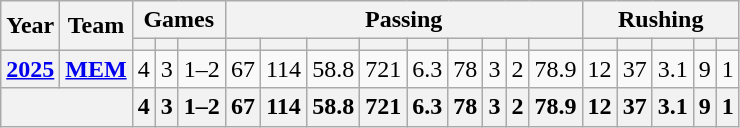<table class="wikitable" style="text-align:center;">
<tr>
<th rowspan="2">Year</th>
<th rowspan="2">Team</th>
<th colspan="3">Games</th>
<th colspan="9">Passing</th>
<th colspan="5">Rushing</th>
</tr>
<tr>
<th></th>
<th></th>
<th></th>
<th></th>
<th></th>
<th></th>
<th></th>
<th></th>
<th></th>
<th></th>
<th></th>
<th></th>
<th></th>
<th></th>
<th></th>
<th></th>
<th></th>
</tr>
<tr>
<th><a href='#'>2025</a></th>
<th><a href='#'>MEM</a></th>
<td>4</td>
<td>3</td>
<td>1–2</td>
<td>67</td>
<td>114</td>
<td>58.8</td>
<td>721</td>
<td>6.3</td>
<td>78</td>
<td>3</td>
<td>2</td>
<td>78.9</td>
<td>12</td>
<td>37</td>
<td>3.1</td>
<td>9</td>
<td>1</td>
</tr>
<tr>
<th colspan="2"></th>
<th>4</th>
<th>3</th>
<th>1–2</th>
<th>67</th>
<th>114</th>
<th>58.8</th>
<th>721</th>
<th>6.3</th>
<th>78</th>
<th>3</th>
<th>2</th>
<th>78.9</th>
<th>12</th>
<th>37</th>
<th>3.1</th>
<th>9</th>
<th>1</th>
</tr>
</table>
